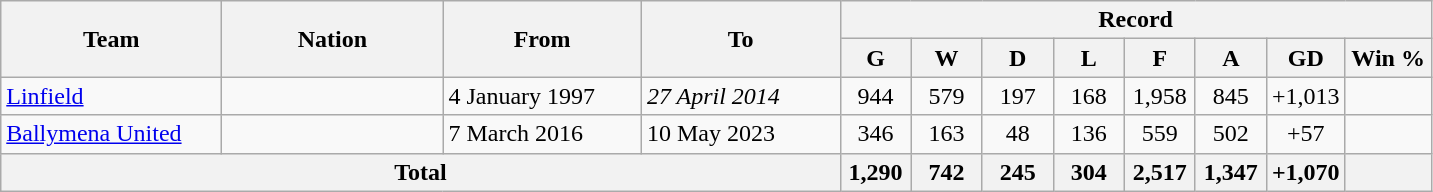<table class="wikitable" style="text-align: center">
<tr>
<th rowspan=2 width=140>Team</th>
<th rowspan=2 width=140>Nation</th>
<th rowspan=2 width=125>From</th>
<th rowspan=2 width=125>To</th>
<th colspan=8>Record</th>
</tr>
<tr>
<th width=40>G</th>
<th width=40>W</th>
<th width=40>D</th>
<th width=40>L</th>
<th width=40>F</th>
<th width=40>A</th>
<th width=40>GD</th>
<th width=50>Win %</th>
</tr>
<tr>
<td align="left"><a href='#'>Linfield</a></td>
<td align="left"></td>
<td align=left>4 January 1997</td>
<td align=left><em>27 April 2014</em></td>
<td>944</td>
<td>579</td>
<td>197</td>
<td>168</td>
<td>1,958</td>
<td>845</td>
<td>+1,013</td>
<td></td>
</tr>
<tr>
<td align="left"><a href='#'>Ballymena United</a></td>
<td align="left"></td>
<td align=left>7 March 2016</td>
<td align=left>10 May 2023</td>
<td>346</td>
<td>163</td>
<td>48</td>
<td>136</td>
<td>559</td>
<td>502</td>
<td>+57</td>
<td></td>
</tr>
<tr>
<th align="center" colspan="4">Total</th>
<th>1,290</th>
<th>742</th>
<th>245</th>
<th>304</th>
<th>2,517</th>
<th>1,347</th>
<th>+1,070</th>
<th></th>
</tr>
</table>
